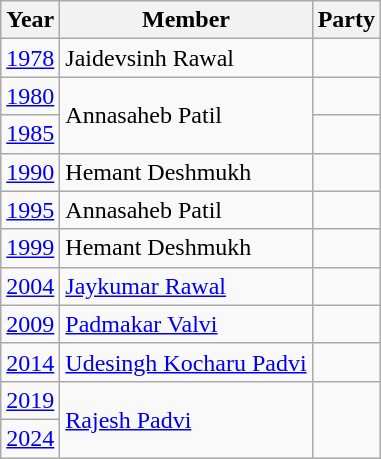<table class="wikitable">
<tr>
<th>Year</th>
<th>Member</th>
<th colspan="2">Party</th>
</tr>
<tr>
<td><a href='#'>1978</a></td>
<td>Jaidevsinh Rawal</td>
<td></td>
</tr>
<tr>
<td><a href='#'>1980</a></td>
<td rowspan="2">Annasaheb Patil</td>
<td></td>
</tr>
<tr>
<td><a href='#'>1985</a></td>
</tr>
<tr>
<td><a href='#'>1990</a></td>
<td>Hemant Deshmukh</td>
<td></td>
</tr>
<tr>
<td><a href='#'>1995</a></td>
<td>Annasaheb Patil</td>
</tr>
<tr>
<td><a href='#'>1999</a></td>
<td>Hemant Deshmukh</td>
<td></td>
</tr>
<tr>
<td><a href='#'>2004</a></td>
<td><a href='#'>Jaykumar Rawal</a></td>
<td></td>
</tr>
<tr>
<td><a href='#'>2009</a></td>
<td><a href='#'>Padmakar Valvi</a></td>
<td></td>
</tr>
<tr>
<td><a href='#'>2014</a></td>
<td><a href='#'>Udesingh Kocharu Padvi</a></td>
<td></td>
</tr>
<tr>
<td><a href='#'>2019</a></td>
<td rowspan="2"><a href='#'>Rajesh Padvi</a></td>
</tr>
<tr>
<td><a href='#'>2024</a></td>
</tr>
</table>
